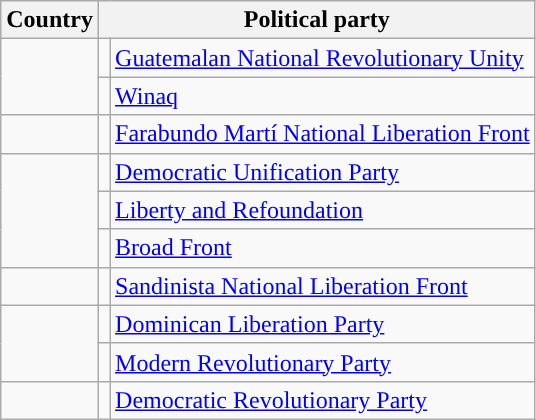<table class="wikitable sortable">
<tr>
<th>Country</th>
<th colspan="2">Political party</th>
</tr>
<tr>
<td rowspan="2"></td>
<td style="background:"></td>
<td><a href='#'>Guatemalan National Revolutionary Unity</a></td>
</tr>
<tr>
<td style="background:"></td>
<td><a href='#'>Winaq</a></td>
</tr>
<tr>
<td></td>
<td style="background:"></td>
<td><a href='#'>Farabundo Martí National Liberation Front</a></td>
</tr>
<tr>
<td rowspan="3"></td>
<td style="background:"></td>
<td><a href='#'>Democratic Unification Party</a></td>
</tr>
<tr>
<td style="background:"></td>
<td><a href='#'>Liberty and Refoundation</a></td>
</tr>
<tr>
<td style="background:"></td>
<td><a href='#'>Broad Front</a></td>
</tr>
<tr>
<td></td>
<td style="background:"></td>
<td><a href='#'>Sandinista National Liberation Front</a></td>
</tr>
<tr>
<td rowspan="2"></td>
<td style="background:"></td>
<td><a href='#'>Dominican Liberation Party</a></td>
</tr>
<tr>
<td style="background:"></td>
<td><a href='#'>Modern Revolutionary Party</a></td>
</tr>
<tr>
<td></td>
<td style="background:"></td>
<td><a href='#'>Democratic Revolutionary Party</a></td>
</tr>
</table>
